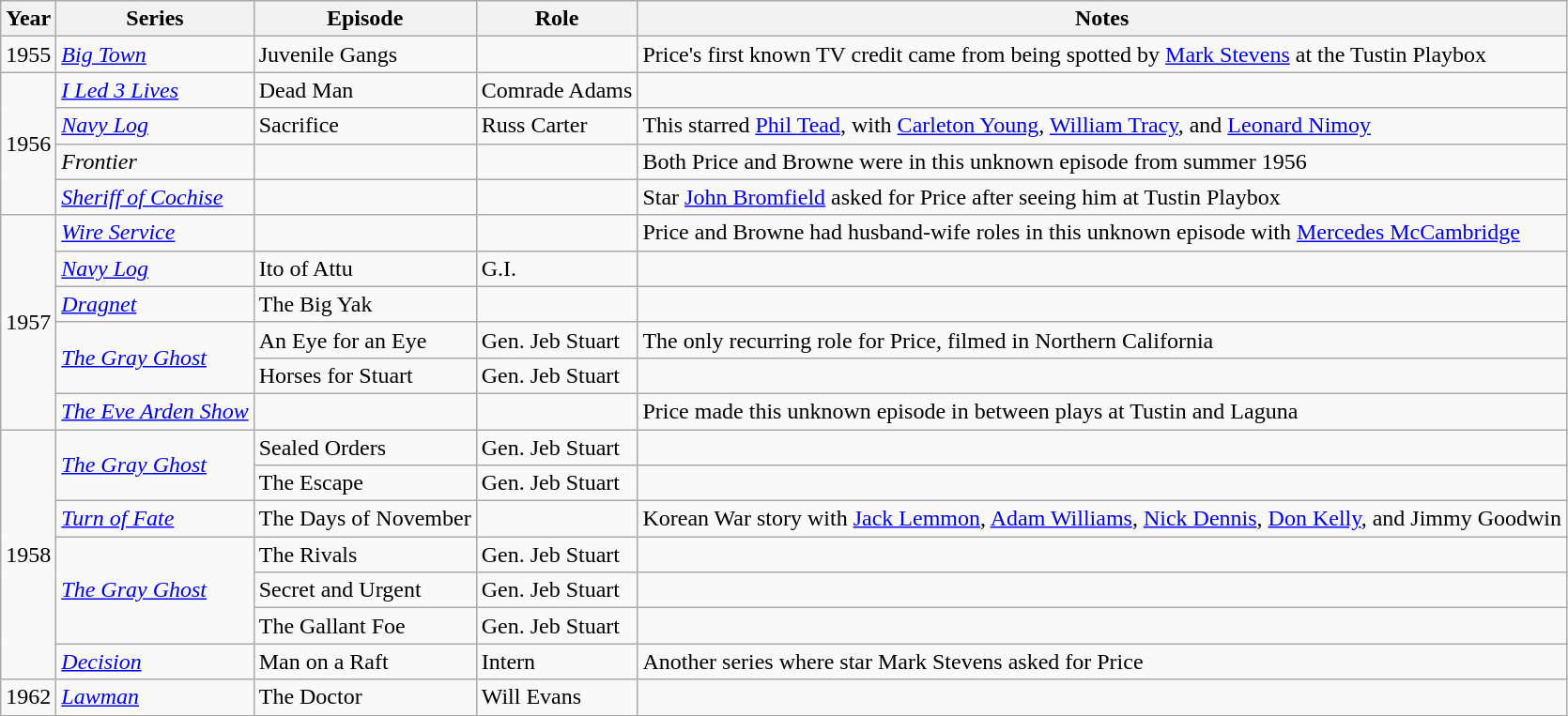<table class="wikitable sortable plainrowheaders">
<tr>
<th scope="col">Year</th>
<th scope="col">Series</th>
<th scope="col">Episode</th>
<th scope="col">Role</th>
<th scope="col">Notes</th>
</tr>
<tr>
<td>1955</td>
<td><em><a href='#'>Big Town</a></em></td>
<td>Juvenile Gangs</td>
<td></td>
<td>Price's first known TV credit came from being spotted by <a href='#'>Mark Stevens</a> at the Tustin Playbox</td>
</tr>
<tr>
<td rowspan=4>1956</td>
<td><em><a href='#'>I Led 3 Lives</a></em></td>
<td>Dead Man</td>
<td>Comrade Adams</td>
<td></td>
</tr>
<tr>
<td><em><a href='#'>Navy Log</a></em></td>
<td>Sacrifice</td>
<td>Russ Carter</td>
<td>This starred <a href='#'>Phil Tead</a>, with <a href='#'>Carleton Young</a>, <a href='#'>William Tracy</a>, and <a href='#'>Leonard Nimoy</a></td>
</tr>
<tr>
<td><em>Frontier</em></td>
<td></td>
<td></td>
<td>Both Price and Browne were in this unknown episode from summer 1956</td>
</tr>
<tr>
<td><em><a href='#'>Sheriff of Cochise</a></em></td>
<td></td>
<td></td>
<td>Star <a href='#'>John Bromfield</a> asked for Price after seeing him at Tustin Playbox</td>
</tr>
<tr>
<td rowspan=6>1957</td>
<td><em><a href='#'>Wire Service</a></em></td>
<td></td>
<td></td>
<td>Price and Browne had husband-wife roles in this unknown episode with <a href='#'>Mercedes McCambridge</a></td>
</tr>
<tr>
<td><em><a href='#'>Navy Log</a></em></td>
<td>Ito of Attu</td>
<td>G.I.</td>
<td></td>
</tr>
<tr>
<td><em><a href='#'>Dragnet</a></em></td>
<td>The Big Yak</td>
<td></td>
<td></td>
</tr>
<tr>
<td rowspan=2><em><a href='#'>The Gray Ghost</a></em></td>
<td>An Eye for an Eye</td>
<td>Gen. Jeb Stuart</td>
<td>The only recurring role for Price, filmed in Northern California</td>
</tr>
<tr>
<td>Horses for Stuart</td>
<td>Gen. Jeb Stuart</td>
<td></td>
</tr>
<tr>
<td><em><a href='#'>The Eve Arden Show</a></em></td>
<td></td>
<td></td>
<td>Price made this unknown episode in between plays at Tustin and Laguna</td>
</tr>
<tr>
<td rowspan=7>1958</td>
<td rowspan=2><em><a href='#'>The Gray Ghost</a></em></td>
<td>Sealed Orders</td>
<td>Gen. Jeb Stuart</td>
<td></td>
</tr>
<tr>
<td>The Escape</td>
<td>Gen. Jeb Stuart</td>
<td></td>
</tr>
<tr>
<td><em><a href='#'>Turn of Fate</a></em></td>
<td>The Days of November</td>
<td></td>
<td>Korean War story with <a href='#'>Jack Lemmon</a>, <a href='#'>Adam Williams</a>, <a href='#'>Nick Dennis</a>, <a href='#'>Don Kelly</a>, and Jimmy Goodwin</td>
</tr>
<tr>
<td rowspan=3><em><a href='#'>The Gray Ghost</a></em></td>
<td>The Rivals</td>
<td>Gen. Jeb Stuart</td>
<td></td>
</tr>
<tr>
<td>Secret and Urgent</td>
<td>Gen. Jeb Stuart</td>
<td></td>
</tr>
<tr>
<td>The Gallant Foe</td>
<td>Gen. Jeb Stuart</td>
<td></td>
</tr>
<tr>
<td><em><a href='#'>Decision</a></em></td>
<td>Man on a Raft</td>
<td>Intern</td>
<td>Another series where star Mark Stevens asked for Price</td>
</tr>
<tr>
<td rowspan=3>1962</td>
<td><em><a href='#'>Lawman</a></em></td>
<td>The Doctor</td>
<td>Will Evans</td>
<td></td>
</tr>
</table>
